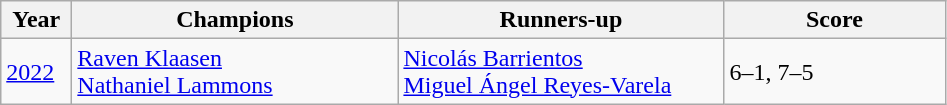<table class="wikitable">
<tr>
<th style="width:40px">Year</th>
<th style="width:210px">Champions</th>
<th style="width:210px">Runners-up</th>
<th style="width:140px" class="unsortable">Score</th>
</tr>
<tr>
<td><a href='#'>2022</a></td>
<td> <a href='#'>Raven Klaasen</a> <br>  <a href='#'>Nathaniel Lammons</a></td>
<td> <a href='#'>Nicolás Barrientos</a> <br>  <a href='#'>Miguel Ángel Reyes-Varela</a></td>
<td>6–1, 7–5</td>
</tr>
</table>
